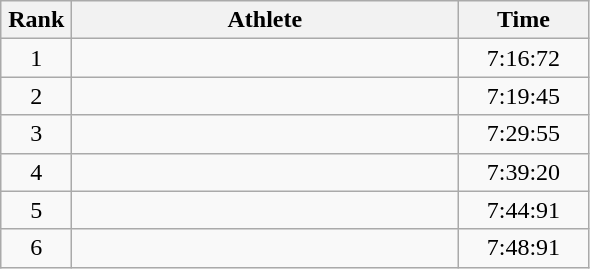<table class=wikitable style="text-align:center">
<tr>
<th width=40>Rank</th>
<th width=250>Athlete</th>
<th width=80>Time</th>
</tr>
<tr>
<td>1</td>
<td align="left"></td>
<td>7:16:72</td>
</tr>
<tr>
<td>2</td>
<td align="left"></td>
<td>7:19:45</td>
</tr>
<tr>
<td>3</td>
<td align="left"></td>
<td>7:29:55</td>
</tr>
<tr>
<td>4</td>
<td align="left"></td>
<td>7:39:20</td>
</tr>
<tr>
<td>5</td>
<td align="left"></td>
<td>7:44:91</td>
</tr>
<tr>
<td>6</td>
<td align="left"></td>
<td>7:48:91</td>
</tr>
</table>
